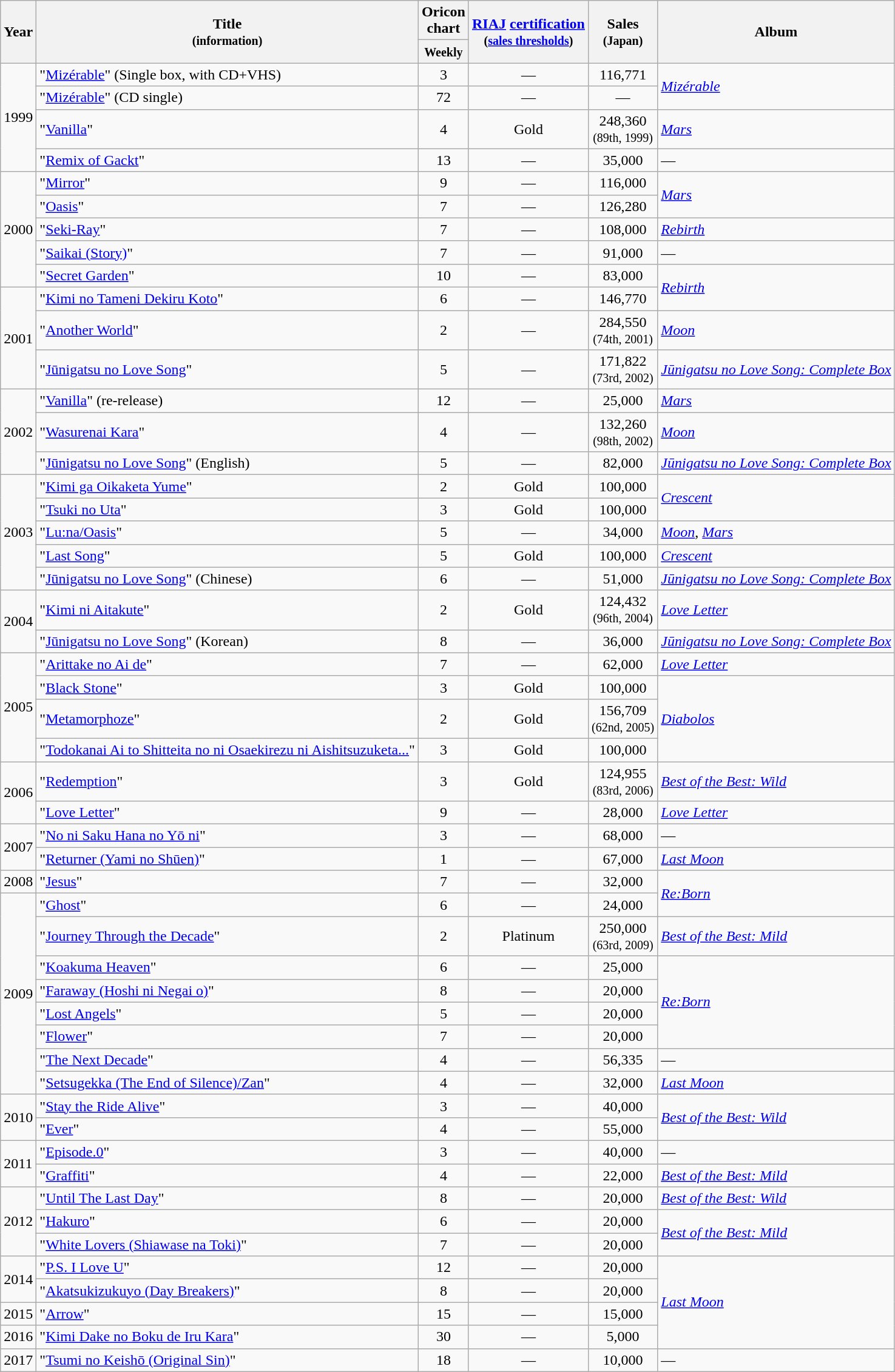<table class="wikitable">
<tr>
<th rowspan="2">Year</th>
<th rowspan="2">Title<br><small>(information)</small><br></th>
<th>Oricon chart<br></th>
<th rowspan="2"><a href='#'>RIAJ</a> <a href='#'>certification</a><br><small>(<a href='#'>sales thresholds</a>)</small></th>
<th rowspan="2">Sales<br><small>(Japan)</small><br></th>
<th rowspan="2">Album</th>
</tr>
<tr>
<th style="width:30px;"><small>Weekly</small></th>
</tr>
<tr>
<td rowspan="4">1999</td>
<td>"<a href='#'>Mizérable</a>" (Single box, with CD+VHS)</td>
<td style="text-align:center;">3</td>
<td style="text-align:center;">—</td>
<td style="text-align:center;">116,771</td>
<td rowspan="2"><em><a href='#'>Mizérable</a></em></td>
</tr>
<tr>
<td>"<a href='#'>Mizérable</a>" (CD single)</td>
<td style="text-align:center;">72</td>
<td style="text-align:center;">—</td>
<td style="text-align:center;">—</td>
</tr>
<tr>
<td>"<a href='#'>Vanilla</a>"</td>
<td style="text-align:center;">4</td>
<td style="text-align:center;">Gold</td>
<td style="text-align:center;">248,360<br><small>(89th, 1999)</small><br></td>
<td><em><a href='#'>Mars</a></em></td>
</tr>
<tr>
<td>"<a href='#'>Remix of Gackt</a>"</td>
<td style="text-align:center;">13</td>
<td style="text-align:center;">—</td>
<td style="text-align:center;">35,000</td>
<td>—</td>
</tr>
<tr>
<td rowspan="5">2000</td>
<td>"<a href='#'>Mirror</a>"</td>
<td style="text-align:center;">9</td>
<td style="text-align:center;">—</td>
<td style="text-align:center;">116,000</td>
<td rowspan="2"><em><a href='#'>Mars</a></em></td>
</tr>
<tr>
<td>"<a href='#'>Oasis</a>"</td>
<td style="text-align:center;">7</td>
<td style="text-align:center;">—</td>
<td style="text-align:center;">126,280</td>
</tr>
<tr>
<td>"<a href='#'>Seki-Ray</a>"</td>
<td style="text-align:center;">7</td>
<td style="text-align:center;">—</td>
<td style="text-align:center;">108,000</td>
<td><em><a href='#'>Rebirth</a></em></td>
</tr>
<tr>
<td>"<a href='#'>Saikai (Story)</a>"</td>
<td style="text-align:center;">7</td>
<td style="text-align:center;">—</td>
<td style="text-align:center;">91,000</td>
<td>—</td>
</tr>
<tr>
<td>"<a href='#'>Secret Garden</a>"</td>
<td style="text-align:center;">10</td>
<td style="text-align:center;">—</td>
<td style="text-align:center;">83,000</td>
<td rowspan="2"><em><a href='#'>Rebirth</a></em></td>
</tr>
<tr>
<td rowspan="3">2001</td>
<td>"<a href='#'>Kimi no Tameni Dekiru Koto</a>"</td>
<td style="text-align:center;">6</td>
<td style="text-align:center;">—</td>
<td style="text-align:center;">146,770</td>
</tr>
<tr>
<td>"<a href='#'>Another World</a>"</td>
<td style="text-align:center;">2</td>
<td style="text-align:center;">—</td>
<td style="text-align:center;">284,550<br><small>(74th, 2001)</small><br></td>
<td><em><a href='#'>Moon</a></em></td>
</tr>
<tr>
<td>"<a href='#'>Jūnigatsu no Love Song</a>"</td>
<td style="text-align:center;">5</td>
<td style="text-align:center;">—</td>
<td style="text-align:center;">171,822<br><small>(73rd, 2002)</small><br></td>
<td><em><a href='#'>Jūnigatsu no Love Song: Complete Box</a></em></td>
</tr>
<tr>
<td rowspan="3">2002</td>
<td>"<a href='#'>Vanilla</a>" (re-release)</td>
<td style="text-align:center;">12</td>
<td style="text-align:center;">—</td>
<td style="text-align:center;">25,000</td>
<td><em><a href='#'>Mars</a></em></td>
</tr>
<tr>
<td>"<a href='#'>Wasurenai Kara</a>"</td>
<td style="text-align:center;">4</td>
<td style="text-align:center;">—</td>
<td style="text-align:center;">132,260<br><small>(98th, 2002)</small><br></td>
<td><em><a href='#'>Moon</a></em></td>
</tr>
<tr>
<td>"<a href='#'>Jūnigatsu no Love Song</a>" (English)</td>
<td style="text-align:center;">5</td>
<td style="text-align:center;">—</td>
<td style="text-align:center;">82,000</td>
<td><em><a href='#'>Jūnigatsu no Love Song: Complete Box</a></em></td>
</tr>
<tr>
<td rowspan="5">2003</td>
<td>"<a href='#'>Kimi ga Oikaketa Yume</a>"</td>
<td style="text-align:center;">2</td>
<td style="text-align:center;">Gold</td>
<td style="text-align:center;">100,000</td>
<td rowspan="2"><em><a href='#'>Crescent</a></em></td>
</tr>
<tr>
<td>"<a href='#'>Tsuki no Uta</a>"</td>
<td style="text-align:center;">3</td>
<td style="text-align:center;">Gold</td>
<td style="text-align:center;">100,000</td>
</tr>
<tr>
<td>"<a href='#'>Lu:na/Oasis</a>"</td>
<td style="text-align:center;">5</td>
<td style="text-align:center;">—</td>
<td style="text-align:center;">34,000</td>
<td><em><a href='#'>Moon</a></em>, <em><a href='#'>Mars</a></em></td>
</tr>
<tr>
<td>"<a href='#'>Last Song</a>"</td>
<td style="text-align:center;">5</td>
<td style="text-align:center;">Gold</td>
<td style="text-align:center;">100,000</td>
<td><em><a href='#'>Crescent</a></em></td>
</tr>
<tr>
<td>"<a href='#'>Jūnigatsu no Love Song</a>" (Chinese)</td>
<td style="text-align:center;">6</td>
<td style="text-align:center;">—</td>
<td style="text-align:center;">51,000</td>
<td><em><a href='#'>Jūnigatsu no Love Song: Complete Box</a></em></td>
</tr>
<tr>
<td rowspan="2">2004</td>
<td>"<a href='#'>Kimi ni Aitakute</a>"</td>
<td style="text-align:center;">2</td>
<td style="text-align:center;">Gold</td>
<td style="text-align:center;">124,432<br><small>(96th, 2004)</small><br></td>
<td><em><a href='#'>Love Letter</a></em></td>
</tr>
<tr>
<td>"<a href='#'>Jūnigatsu no Love Song</a>" (Korean)</td>
<td style="text-align:center;">8</td>
<td style="text-align:center;">—</td>
<td style="text-align:center;">36,000</td>
<td><em><a href='#'>Jūnigatsu no Love Song: Complete Box</a></em></td>
</tr>
<tr>
<td rowspan="4">2005</td>
<td>"<a href='#'>Arittake no Ai de</a>"</td>
<td style="text-align:center;">7</td>
<td style="text-align:center;">—</td>
<td style="text-align:center;">62,000</td>
<td><em><a href='#'>Love Letter</a></em></td>
</tr>
<tr>
<td>"<a href='#'>Black Stone</a>"</td>
<td style="text-align:center;">3</td>
<td style="text-align:center;">Gold</td>
<td style="text-align:center;">100,000</td>
<td rowspan="3"><em><a href='#'>Diabolos</a></em></td>
</tr>
<tr>
<td>"<a href='#'>Metamorphoze</a>"</td>
<td style="text-align:center;">2</td>
<td style="text-align:center;">Gold</td>
<td style="text-align:center;">156,709<br><small>(62nd, 2005)</small><br></td>
</tr>
<tr>
<td>"<a href='#'>Todokanai Ai to Shitteita no ni Osaekirezu ni Aishitsuzuketa...</a>"</td>
<td style="text-align:center;">3</td>
<td style="text-align:center;">Gold</td>
<td style="text-align:center;">100,000</td>
</tr>
<tr>
<td rowspan="2">2006</td>
<td>"<a href='#'>Redemption</a>"</td>
<td style="text-align:center;">3</td>
<td style="text-align:center;">Gold</td>
<td style="text-align:center;">124,955<br><small>(83rd, 2006)</small><br></td>
<td><em><a href='#'>Best of the Best: Wild</a></em></td>
</tr>
<tr>
<td>"<a href='#'>Love Letter</a>"</td>
<td style="text-align:center;">9</td>
<td style="text-align:center;">—</td>
<td style="text-align:center;">28,000</td>
<td><em><a href='#'>Love Letter</a></em></td>
</tr>
<tr>
<td rowspan="2">2007</td>
<td>"<a href='#'>No ni Saku Hana no Yō ni</a>"</td>
<td style="text-align:center;">3</td>
<td style="text-align:center;">—</td>
<td style="text-align:center;">68,000</td>
<td>—</td>
</tr>
<tr>
<td>"<a href='#'>Returner (Yami no Shūen)</a>"</td>
<td style="text-align:center;">1</td>
<td style="text-align:center;">—</td>
<td style="text-align:center;">67,000</td>
<td><em><a href='#'>Last Moon</a></em></td>
</tr>
<tr>
<td>2008</td>
<td>"<a href='#'>Jesus</a>"</td>
<td style="text-align:center;">7</td>
<td style="text-align:center;">—</td>
<td style="text-align:center;">32,000</td>
<td rowspan="2"><em><a href='#'>Re:Born</a></em></td>
</tr>
<tr>
<td rowspan="8">2009</td>
<td>"<a href='#'>Ghost</a>"</td>
<td style="text-align:center;">6</td>
<td style="text-align:center;">—</td>
<td style="text-align:center;">24,000</td>
</tr>
<tr>
<td>"<a href='#'>Journey Through the Decade</a>"</td>
<td style="text-align:center;">2</td>
<td style="text-align:center;">Platinum</td>
<td style="text-align:center;">250,000<br><small>(63rd, 2009)</small><br></td>
<td><em><a href='#'>Best of the Best: Mild</a></em></td>
</tr>
<tr>
<td>"<a href='#'>Koakuma Heaven</a>"</td>
<td style="text-align:center;">6</td>
<td style="text-align:center;">—</td>
<td style="text-align:center;">25,000</td>
<td rowspan="4"><em><a href='#'>Re:Born</a></em></td>
</tr>
<tr>
<td>"<a href='#'>Faraway (Hoshi ni Negai o)</a>"</td>
<td style="text-align:center;">8</td>
<td style="text-align:center;">—</td>
<td style="text-align:center;">20,000</td>
</tr>
<tr>
<td>"<a href='#'>Lost Angels</a>"</td>
<td style="text-align:center;">5</td>
<td style="text-align:center;">—</td>
<td style="text-align:center;">20,000</td>
</tr>
<tr>
<td>"<a href='#'>Flower</a>"</td>
<td style="text-align:center;">7</td>
<td style="text-align:center;">—</td>
<td style="text-align:center;">20,000</td>
</tr>
<tr>
<td>"<a href='#'>The Next Decade</a>"</td>
<td style="text-align:center;">4</td>
<td style="text-align:center;">—</td>
<td style="text-align:center;">56,335</td>
<td>—</td>
</tr>
<tr>
<td>"<a href='#'>Setsugekka (The End of Silence)/Zan</a>"</td>
<td style="text-align:center;">4</td>
<td style="text-align:center;">—</td>
<td style="text-align:center;">32,000</td>
<td><em><a href='#'>Last Moon</a></em></td>
</tr>
<tr>
<td rowspan="2">2010</td>
<td>"<a href='#'>Stay the Ride Alive</a>"</td>
<td style="text-align:center;">3</td>
<td style="text-align:center;">—</td>
<td style="text-align:center;">40,000</td>
<td rowspan="2"><em><a href='#'>Best of the Best: Wild</a></em></td>
</tr>
<tr>
<td>"<a href='#'>Ever</a>"</td>
<td style="text-align:center;">4</td>
<td style="text-align:center;">—</td>
<td style="text-align:center;">55,000</td>
</tr>
<tr>
<td rowspan="2">2011</td>
<td>"<a href='#'>Episode.0</a>"</td>
<td style="text-align:center;">3</td>
<td style="text-align:center;">—</td>
<td style="text-align:center;">40,000</td>
<td>—</td>
</tr>
<tr>
<td>"<a href='#'>Graffiti</a>"</td>
<td style="text-align:center;">4</td>
<td style="text-align:center;">—</td>
<td style="text-align:center;">22,000</td>
<td><em><a href='#'>Best of the Best: Mild</a></em></td>
</tr>
<tr>
<td rowspan="3">2012</td>
<td>"<a href='#'>Until The Last Day</a>"</td>
<td style="text-align:center;">8</td>
<td style="text-align:center;">—</td>
<td style="text-align:center;">20,000</td>
<td><em><a href='#'>Best of the Best: Wild</a></em></td>
</tr>
<tr>
<td>"<a href='#'>Hakuro</a>"</td>
<td style="text-align:center;">6</td>
<td style="text-align:center;">—</td>
<td style="text-align:center;">20,000</td>
<td rowspan="2"><em><a href='#'>Best of the Best: Mild</a></em></td>
</tr>
<tr>
<td>"<a href='#'>White Lovers (Shiawase na Toki)</a>"</td>
<td style="text-align:center;">7</td>
<td style="text-align:center;">—</td>
<td style="text-align:center;">20,000</td>
</tr>
<tr>
<td rowspan="2">2014</td>
<td>"<a href='#'>P.S. I Love U</a>"</td>
<td style="text-align:center;">12</td>
<td style="text-align:center;">—</td>
<td style="text-align:center;">20,000</td>
<td rowspan="4"><em><a href='#'>Last Moon</a></em></td>
</tr>
<tr>
<td>"<a href='#'>Akatsukizukuyo (Day Breakers)</a>"</td>
<td style="text-align:center;">8</td>
<td style="text-align:center;">—</td>
<td style="text-align:center;">20,000</td>
</tr>
<tr>
<td>2015</td>
<td>"<a href='#'>Arrow</a>"</td>
<td style="text-align:center;">15</td>
<td style="text-align:center;">—</td>
<td style="text-align:center;">15,000</td>
</tr>
<tr>
<td>2016</td>
<td>"<a href='#'>Kimi Dake no Boku de Iru Kara</a>"</td>
<td style="text-align:center;">30</td>
<td style="text-align:center;">—</td>
<td style="text-align:center;">5,000</td>
</tr>
<tr>
<td>2017</td>
<td>"<a href='#'>Tsumi no Keishō (Original Sin)</a>"</td>
<td style="text-align:center;">18</td>
<td style="text-align:center;">—</td>
<td style="text-align:center;">10,000</td>
<td>—</td>
</tr>
</table>
